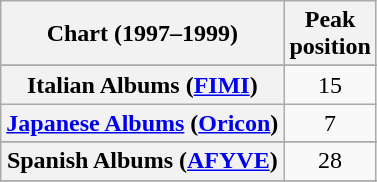<table class="wikitable sortable plainrowheaders" style="text-align:center">
<tr>
<th scope="col">Chart (1997–1999)</th>
<th scope="col">Peak<br> position</th>
</tr>
<tr>
</tr>
<tr>
</tr>
<tr>
</tr>
<tr>
</tr>
<tr>
</tr>
<tr>
</tr>
<tr>
</tr>
<tr>
<th scope="row">Italian Albums (<a href='#'>FIMI</a>)</th>
<td>15</td>
</tr>
<tr>
<th scope="row"><a href='#'>Japanese Albums</a> (<a href='#'>Oricon</a>)</th>
<td style="text-align:center;">7</td>
</tr>
<tr>
</tr>
<tr>
</tr>
<tr>
<th scope="row">Spanish Albums (<a href='#'>AFYVE</a>)</th>
<td align="center">28</td>
</tr>
<tr>
</tr>
<tr>
</tr>
<tr>
</tr>
<tr>
</tr>
</table>
